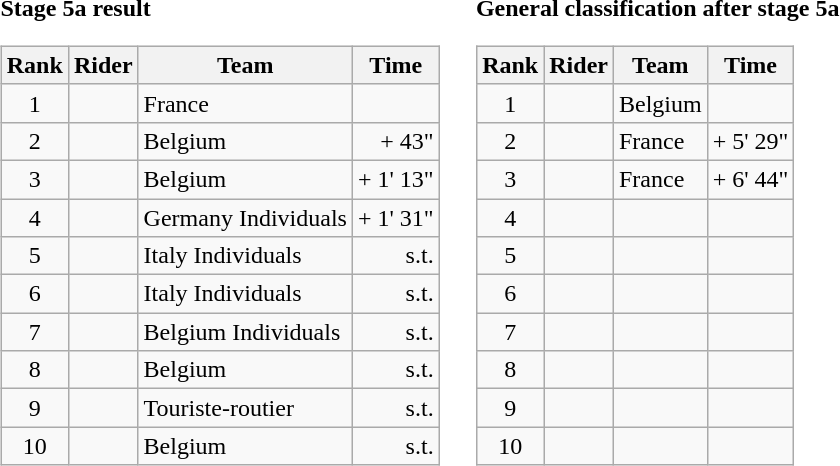<table>
<tr>
<td><strong>Stage 5a result</strong><br><table class="wikitable">
<tr>
<th scope="col">Rank</th>
<th scope="col">Rider</th>
<th scope="col">Team</th>
<th scope="col">Time</th>
</tr>
<tr>
<td style="text-align:center;">1</td>
<td></td>
<td>France</td>
<td style="text-align:right;"></td>
</tr>
<tr>
<td style="text-align:center;">2</td>
<td></td>
<td>Belgium</td>
<td style="text-align:right;">+ 43"</td>
</tr>
<tr>
<td style="text-align:center;">3</td>
<td></td>
<td>Belgium</td>
<td style="text-align:right;">+ 1' 13"</td>
</tr>
<tr>
<td style="text-align:center;">4</td>
<td></td>
<td>Germany Individuals</td>
<td style="text-align:right;">+ 1' 31"</td>
</tr>
<tr>
<td style="text-align:center;">5</td>
<td></td>
<td>Italy Individuals</td>
<td style="text-align:right;">s.t.</td>
</tr>
<tr>
<td style="text-align:center;">6</td>
<td></td>
<td>Italy Individuals</td>
<td style="text-align:right;">s.t.</td>
</tr>
<tr>
<td style="text-align:center;">7</td>
<td></td>
<td>Belgium Individuals</td>
<td style="text-align:right;">s.t.</td>
</tr>
<tr>
<td style="text-align:center;">8</td>
<td></td>
<td>Belgium</td>
<td style="text-align:right;">s.t.</td>
</tr>
<tr>
<td style="text-align:center;">9</td>
<td></td>
<td>Touriste-routier</td>
<td style="text-align:right;">s.t.</td>
</tr>
<tr>
<td style="text-align:center;">10</td>
<td></td>
<td>Belgium</td>
<td style="text-align:right;">s.t.</td>
</tr>
</table>
</td>
<td></td>
<td><strong>General classification after stage 5a</strong><br><table class="wikitable">
<tr>
<th scope="col">Rank</th>
<th scope="col">Rider</th>
<th scope="col">Team</th>
<th scope="col">Time</th>
</tr>
<tr>
<td style="text-align:center;">1</td>
<td></td>
<td>Belgium</td>
<td style="text-align:right;"></td>
</tr>
<tr>
<td style="text-align:center;">2</td>
<td></td>
<td>France</td>
<td style="text-align:right;">+ 5' 29"</td>
</tr>
<tr>
<td style="text-align:center;">3</td>
<td></td>
<td>France</td>
<td style="text-align:right;">+ 6' 44"</td>
</tr>
<tr>
<td style="text-align:center;">4</td>
<td></td>
<td></td>
<td></td>
</tr>
<tr>
<td style="text-align:center;">5</td>
<td></td>
<td></td>
<td></td>
</tr>
<tr>
<td style="text-align:center;">6</td>
<td></td>
<td></td>
<td></td>
</tr>
<tr>
<td style="text-align:center;">7</td>
<td></td>
<td></td>
<td></td>
</tr>
<tr>
<td style="text-align:center;">8</td>
<td></td>
<td></td>
<td></td>
</tr>
<tr>
<td style="text-align:center;">9</td>
<td></td>
<td></td>
<td></td>
</tr>
<tr>
<td style="text-align:center;">10</td>
<td></td>
<td></td>
<td></td>
</tr>
</table>
</td>
</tr>
</table>
